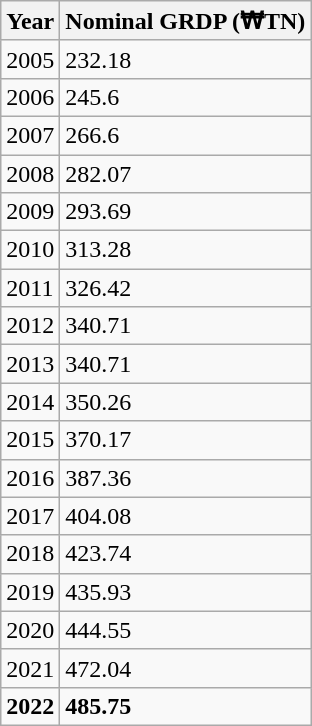<table class="wikitable">
<tr>
<th>Year</th>
<th>Nominal GRDP (₩TN)</th>
</tr>
<tr>
<td>2005</td>
<td>232.18</td>
</tr>
<tr>
<td>2006</td>
<td>245.6</td>
</tr>
<tr>
<td>2007</td>
<td>266.6</td>
</tr>
<tr>
<td>2008</td>
<td>282.07</td>
</tr>
<tr>
<td>2009</td>
<td>293.69</td>
</tr>
<tr>
<td>2010</td>
<td>313.28</td>
</tr>
<tr>
<td>2011</td>
<td>326.42</td>
</tr>
<tr>
<td>2012</td>
<td>340.71</td>
</tr>
<tr>
<td>2013</td>
<td>340.71</td>
</tr>
<tr>
<td>2014</td>
<td>350.26</td>
</tr>
<tr>
<td>2015</td>
<td>370.17</td>
</tr>
<tr>
<td>2016</td>
<td>387.36</td>
</tr>
<tr>
<td>2017</td>
<td>404.08</td>
</tr>
<tr>
<td>2018</td>
<td>423.74</td>
</tr>
<tr>
<td>2019</td>
<td>435.93</td>
</tr>
<tr>
<td>2020</td>
<td>444.55</td>
</tr>
<tr>
<td>2021</td>
<td>472.04</td>
</tr>
<tr>
<td><strong>2022</strong></td>
<td><strong>485.75</strong></td>
</tr>
</table>
